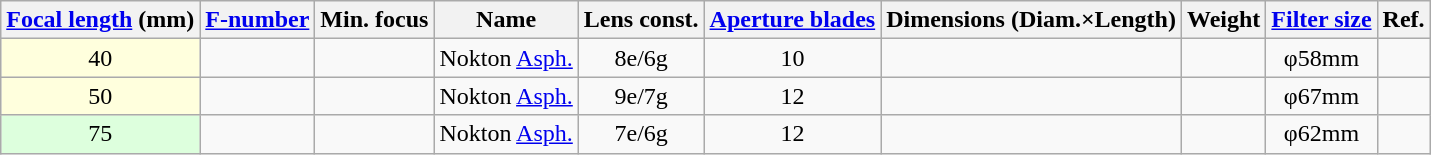<table class="wikitable sortable" style="font-size:100%;text-align:center;">
<tr>
<th><a href='#'>Focal length</a> (mm)</th>
<th><a href='#'>F-number</a></th>
<th>Min. focus</th>
<th>Name</th>
<th>Lens const.</th>
<th><a href='#'>Aperture blades</a></th>
<th>Dimensions (Diam.×Length)</th>
<th>Weight</th>
<th><a href='#'>Filter size</a></th>
<th class="unsortable">Ref.</th>
</tr>
<tr>
<td ! style = "background:#ffd;">40</td>
<td></td>
<td></td>
<td>Nokton <a href='#'>Asph.</a></td>
<td>8e/6g</td>
<td>10</td>
<td></td>
<td></td>
<td>φ58mm</td>
<td></td>
</tr>
<tr>
<td ! style = "background:#ffd;">50</td>
<td></td>
<td></td>
<td>Nokton <a href='#'>Asph.</a></td>
<td>9e/7g</td>
<td>12</td>
<td></td>
<td></td>
<td>φ67mm</td>
<td></td>
</tr>
<tr>
<td ! style = "background:#dfd;">75</td>
<td></td>
<td></td>
<td>Nokton <a href='#'>Asph.</a></td>
<td>7e/6g</td>
<td>12</td>
<td></td>
<td></td>
<td>φ62mm</td>
<td></td>
</tr>
</table>
